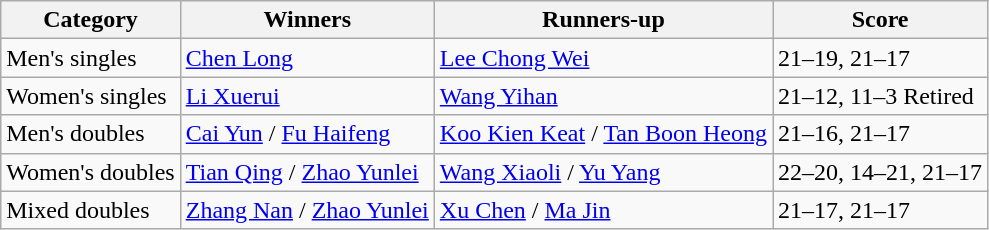<table class=wikitable style="white-space:nowrap;">
<tr>
<th>Category</th>
<th>Winners</th>
<th>Runners-up</th>
<th>Score</th>
</tr>
<tr>
<td>Men's singles</td>
<td> <a href='#'>Chen Long</a></td>
<td> <a href='#'>Lee Chong Wei</a></td>
<td>21–19, 21–17</td>
</tr>
<tr>
<td>Women's singles</td>
<td> <a href='#'>Li Xuerui</a></td>
<td> <a href='#'>Wang Yihan</a></td>
<td>21–12, 11–3 Retired</td>
</tr>
<tr>
<td>Men's doubles</td>
<td> <a href='#'>Cai Yun</a> / <a href='#'>Fu Haifeng</a></td>
<td> <a href='#'>Koo Kien Keat</a> / <a href='#'>Tan Boon Heong</a></td>
<td>21–16, 21–17</td>
</tr>
<tr>
<td>Women's doubles</td>
<td> <a href='#'>Tian Qing</a> / <a href='#'>Zhao Yunlei</a></td>
<td> <a href='#'>Wang Xiaoli</a> / <a href='#'>Yu Yang</a></td>
<td>22–20, 14–21, 21–17</td>
</tr>
<tr>
<td>Mixed doubles</td>
<td> <a href='#'>Zhang Nan</a> / <a href='#'>Zhao Yunlei</a></td>
<td> <a href='#'>Xu Chen</a> / <a href='#'>Ma Jin</a></td>
<td>21–17, 21–17</td>
</tr>
</table>
